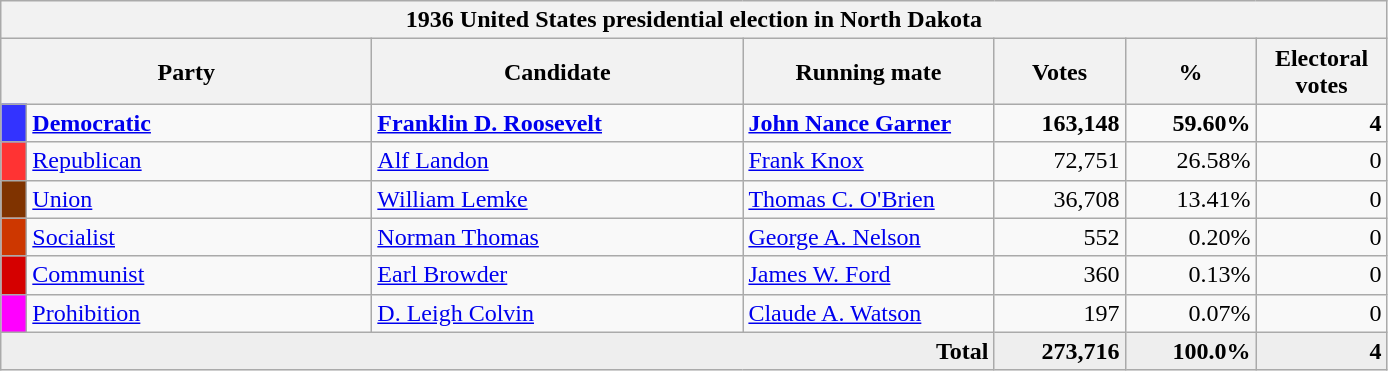<table class="wikitable">
<tr>
<th colspan="7">1936 United States presidential election in North Dakota</th>
</tr>
<tr style="background:#eee; text-align:center;">
<th colspan="2" style="width: 15em">Party</th>
<th style="width: 15em">Candidate</th>
<th style="width: 10em">Running mate</th>
<th style="width: 5em">Votes</th>
<th style="width: 5em">%</th>
<th style="width: 5em">Electoral votes</th>
</tr>
<tr>
<th style="background:#33f; width:3px;"></th>
<td style="width: 130px"><strong><a href='#'>Democratic</a></strong></td>
<td><strong><a href='#'>Franklin D. Roosevelt</a></strong></td>
<td><strong><a href='#'>John Nance Garner</a></strong></td>
<td style="text-align:right;"><strong>163,148</strong></td>
<td style="text-align:right;"><strong>59.60%</strong></td>
<td style="text-align:right;"><strong>4</strong></td>
</tr>
<tr>
<th style="background:#f33; width:3px;"></th>
<td style="width: 130px"><a href='#'>Republican</a></td>
<td><a href='#'>Alf Landon</a></td>
<td><a href='#'>Frank Knox</a></td>
<td style="text-align:right;">72,751</td>
<td style="text-align:right;">26.58%</td>
<td style="text-align:right;">0</td>
</tr>
<tr>
<th style="background:#7F3300; width:3px;"></th>
<td style="width: 130px"><a href='#'>Union</a></td>
<td><a href='#'>William Lemke</a></td>
<td><a href='#'>Thomas C. O'Brien</a></td>
<td style="text-align:right;">36,708</td>
<td style="text-align:right;">13.41%</td>
<td style="text-align:right;">0</td>
</tr>
<tr>
<th style="background:#CD3700; width:3px;"></th>
<td style="width: 130px"><a href='#'>Socialist</a></td>
<td><a href='#'>Norman Thomas</a></td>
<td><a href='#'>George A. Nelson</a></td>
<td style="text-align:right;">552</td>
<td style="text-align:right;">0.20%</td>
<td style="text-align:right;">0</td>
</tr>
<tr>
<th style="background:#D50000; width:3px;"></th>
<td style="width: 130px"><a href='#'>Communist</a></td>
<td><a href='#'>Earl Browder</a></td>
<td><a href='#'>James W. Ford</a></td>
<td style="text-align:right;">360</td>
<td style="text-align:right;">0.13%</td>
<td style="text-align:right;">0</td>
</tr>
<tr>
<th style="background:#FF00FF; width:3px;"></th>
<td style="width: 130px"><a href='#'>Prohibition</a></td>
<td><a href='#'>D. Leigh Colvin</a></td>
<td><a href='#'>Claude A. Watson</a></td>
<td style="text-align:right;">197</td>
<td style="text-align:right;">0.07%</td>
<td style="text-align:right;">0</td>
</tr>
<tr style="background:#eee; text-align:right;">
<td colspan="4"><strong>Total</strong></td>
<td><strong>273,716</strong></td>
<td><strong>100.0%</strong></td>
<td><strong>4</strong></td>
</tr>
</table>
